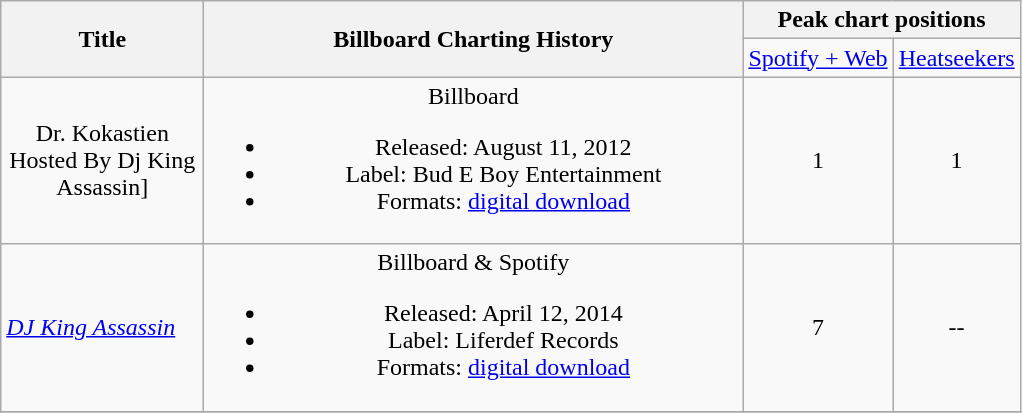<table class="wikitable plainrowheaders" style="text-align:center;">
<tr>
<th rowspan="2" scope="col" style="width:8em;">Title</th>
<th rowspan="2" scope="col" style="width:22em;">Billboard Charting History</th>
<th colspan="2" scope="col">Peak chart positions</th>
</tr>
<tr>
<td><a href='#'>Spotify + Web</a><br></td>
<td><a href='#'>Heatseekers</a><br></td>
</tr>
<tr>
<td>Dr. Kokastien Hosted By Dj King Assassin]</td>
<td>Billboard <br><ul><li>Released: August 11, 2012</li><li>Label: Bud E Boy Entertainment</li><li>Formats: <a href='#'>digital download</a></li></ul></td>
<td>1</td>
<td>1</td>
</tr>
<tr>
<td style="text-align:left;"><em><a href='#'>DJ King Assassin</a></em></td>
<td>Billboard & Spotify<br><ul><li>Released: April 12, 2014</li><li>Label: Liferdef Records</li><li>Formats: <a href='#'>digital download</a></li></ul></td>
<td>7</td>
<td>--</td>
</tr>
<tr>
</tr>
</table>
